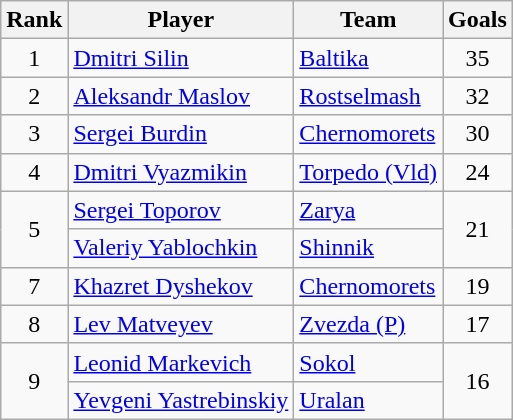<table class="wikitable">
<tr>
<th>Rank</th>
<th>Player</th>
<th>Team</th>
<th>Goals</th>
</tr>
<tr>
<td align=center>1</td>
<td> <a href='#'>Dmitri Silin</a></td>
<td><a href='#'>Baltika</a></td>
<td align=center>35</td>
</tr>
<tr>
<td align=center>2</td>
<td> <a href='#'>Aleksandr Maslov</a></td>
<td><a href='#'>Rostselmash</a></td>
<td align=center>32</td>
</tr>
<tr>
<td align=center>3</td>
<td> <a href='#'>Sergei Burdin</a></td>
<td><a href='#'>Chernomorets</a></td>
<td align=center>30</td>
</tr>
<tr>
<td align=center>4</td>
<td> <a href='#'>Dmitri Vyazmikin</a></td>
<td><a href='#'>Torpedo (Vld)</a></td>
<td align=center>24</td>
</tr>
<tr>
<td rowspan=2 align=center>5</td>
<td> <a href='#'>Sergei Toporov</a></td>
<td><a href='#'>Zarya</a></td>
<td rowspan=2 align=center>21</td>
</tr>
<tr>
<td> <a href='#'>Valeriy Yablochkin</a></td>
<td><a href='#'>Shinnik</a></td>
</tr>
<tr>
<td align=center>7</td>
<td> <a href='#'>Khazret Dyshekov</a></td>
<td><a href='#'>Chernomorets</a></td>
<td align=center>19</td>
</tr>
<tr>
<td align=center>8</td>
<td> <a href='#'>Lev Matveyev</a></td>
<td><a href='#'>Zvezda (P)</a></td>
<td align=center>17</td>
</tr>
<tr>
<td rowspan=2 align=center>9</td>
<td> <a href='#'>Leonid Markevich</a></td>
<td><a href='#'>Sokol</a></td>
<td rowspan=2 align=center>16</td>
</tr>
<tr>
<td> <a href='#'>Yevgeni Yastrebinskiy</a></td>
<td><a href='#'>Uralan</a></td>
</tr>
</table>
